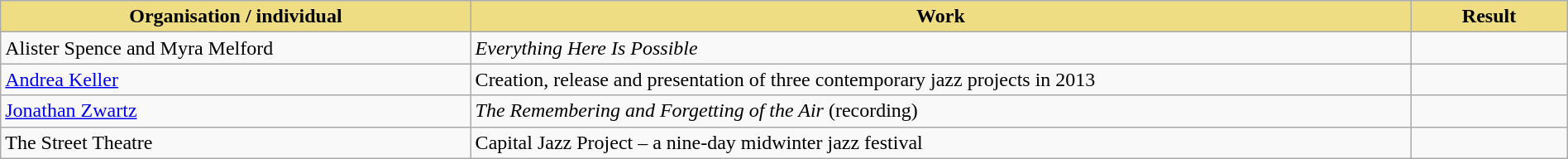<table class="wikitable" width=100%>
<tr>
<th style="width:30%;background:#EEDD82;">Organisation / individual</th>
<th style="width:60%;background:#EEDD82;">Work</th>
<th style="width:10%;background:#EEDD82;">Result<br></th>
</tr>
<tr>
<td>Alister Spence and Myra Melford</td>
<td><em>Everything Here Is Possible</em></td>
<td></td>
</tr>
<tr>
<td><a href='#'>Andrea Keller</a></td>
<td>Creation, release and presentation of three contemporary jazz projects in 2013</td>
<td></td>
</tr>
<tr>
<td><a href='#'>Jonathan Zwartz</a></td>
<td><em>The Remembering and Forgetting of the Air</em> (recording)</td>
<td></td>
</tr>
<tr>
<td>The Street Theatre</td>
<td>Capital Jazz Project – a nine-day midwinter jazz festival</td>
<td></td>
</tr>
</table>
